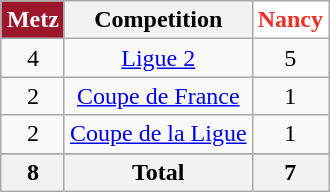<table class="wikitable sortable" style="width:auto; margin:auto;">
<tr>
<th style="color:#fff; background-color:#9c172b;">Metz</th>
<th>Competition</th>
<th style="color:#ef2f24; background-color:#fff;">Nancy</th>
</tr>
<tr style="text-align:center;">
<td>4</td>
<td><a href='#'>Ligue 2</a></td>
<td>5</td>
</tr>
<tr style="text-align:center;">
<td>2</td>
<td><a href='#'>Coupe de France</a></td>
<td>1</td>
</tr>
<tr style="text-align:center;">
<td>2</td>
<td><a href='#'>Coupe de la Ligue</a></td>
<td>1</td>
</tr>
<tr style="text-align:center;">
</tr>
<tr align="center">
<th>8</th>
<th>Total</th>
<th>7</th>
</tr>
</table>
